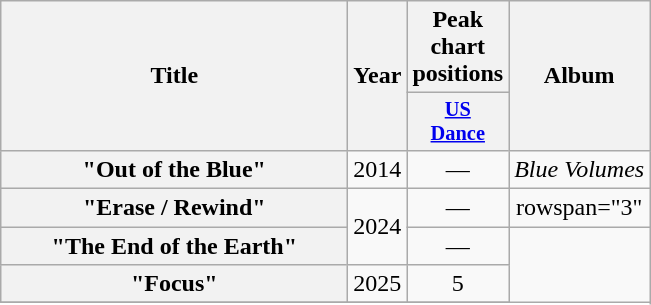<table class="wikitable plainrowheaders" style="text-align:center;">
<tr>
<th scope="col" rowspan="2" style="width:14em;">Title</th>
<th scope="col" rowspan="2" style="width:1em;">Year</th>
<th scope="col" colspan="1">Peak chart positions</th>
<th scope="col" rowspan="2">Album</th>
</tr>
<tr>
<th scope="col" style="width:3em;font-size:85%;"><a href='#'>US<br>Dance</a><br></th>
</tr>
<tr>
<th scope="row">"Out of the Blue"<br></th>
<td>2014</td>
<td>—</td>
<td><em>Blue Volumes</em></td>
</tr>
<tr>
<th scope="row">"Erase / Rewind" <br></th>
<td rowspan="2">2024</td>
<td>—</td>
<td>rowspan="3" </td>
</tr>
<tr>
<th scope="row">"The End of the Earth" <br></th>
<td>—</td>
</tr>
<tr>
<th scope="row">"Focus"<br></th>
<td>2025</td>
<td>5</td>
</tr>
<tr>
</tr>
</table>
